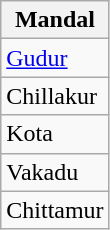<table class="wikitable sortable static-row-numbers static-row-header-hash">
<tr>
<th>Mandal</th>
</tr>
<tr>
<td><a href='#'>Gudur</a></td>
</tr>
<tr>
<td>Chillakur</td>
</tr>
<tr>
<td>Kota</td>
</tr>
<tr>
<td>Vakadu</td>
</tr>
<tr>
<td>Chittamur</td>
</tr>
</table>
